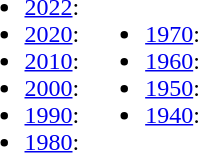<table>
<tr>
<td><br><ul><li><a href='#'>2022</a>: </li><li><a href='#'>2020</a>: </li><li><a href='#'>2010</a>: </li><li><a href='#'>2000</a>: </li><li><a href='#'>1990</a>: </li><li><a href='#'>1980</a>: </li></ul></td>
<td><br><ul><li><a href='#'>1970</a>: </li><li><a href='#'>1960</a>: </li><li><a href='#'>1950</a>: </li><li><a href='#'>1940</a>: </li></ul></td>
</tr>
</table>
